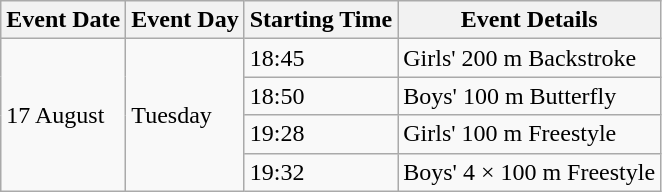<table class="wikitable">
<tr>
<th>Event Date</th>
<th>Event Day</th>
<th>Starting Time</th>
<th>Event Details</th>
</tr>
<tr>
<td rowspan=4>17 August</td>
<td rowspan=4>Tuesday</td>
<td>18:45</td>
<td>Girls' 200 m Backstroke</td>
</tr>
<tr>
<td>18:50</td>
<td>Boys' 100 m Butterfly</td>
</tr>
<tr>
<td>19:28</td>
<td>Girls' 100 m Freestyle</td>
</tr>
<tr>
<td>19:32</td>
<td>Boys' 4 × 100 m Freestyle</td>
</tr>
</table>
